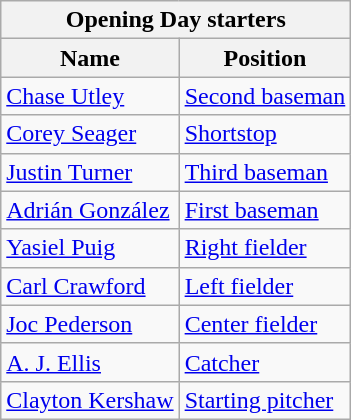<table class="wikitable" style="text-align:left">
<tr>
<th colspan="2">Opening Day starters</th>
</tr>
<tr>
<th>Name</th>
<th>Position</th>
</tr>
<tr>
<td><a href='#'>Chase Utley</a></td>
<td><a href='#'>Second baseman</a></td>
</tr>
<tr>
<td><a href='#'>Corey Seager</a></td>
<td><a href='#'>Shortstop</a></td>
</tr>
<tr>
<td><a href='#'>Justin Turner</a></td>
<td><a href='#'>Third baseman</a></td>
</tr>
<tr>
<td><a href='#'>Adrián González</a></td>
<td><a href='#'>First baseman</a></td>
</tr>
<tr>
<td><a href='#'>Yasiel Puig</a></td>
<td><a href='#'>Right fielder</a></td>
</tr>
<tr>
<td><a href='#'>Carl Crawford</a></td>
<td><a href='#'>Left fielder</a></td>
</tr>
<tr>
<td><a href='#'>Joc Pederson</a></td>
<td><a href='#'>Center fielder</a></td>
</tr>
<tr>
<td><a href='#'>A. J. Ellis</a></td>
<td><a href='#'>Catcher</a></td>
</tr>
<tr>
<td><a href='#'>Clayton Kershaw</a></td>
<td><a href='#'>Starting pitcher</a></td>
</tr>
</table>
